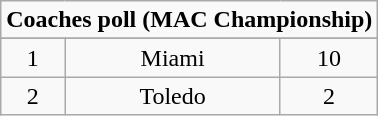<table class="wikitable">
<tr align="center">
<td align="center" Colspan="3"><strong>Coaches poll (MAC Championship)</strong></td>
</tr>
<tr align="center">
</tr>
<tr align="center">
<td>1</td>
<td>Miami</td>
<td>10</td>
</tr>
<tr align="center">
<td>2</td>
<td>Toledo</td>
<td>2</td>
</tr>
</table>
